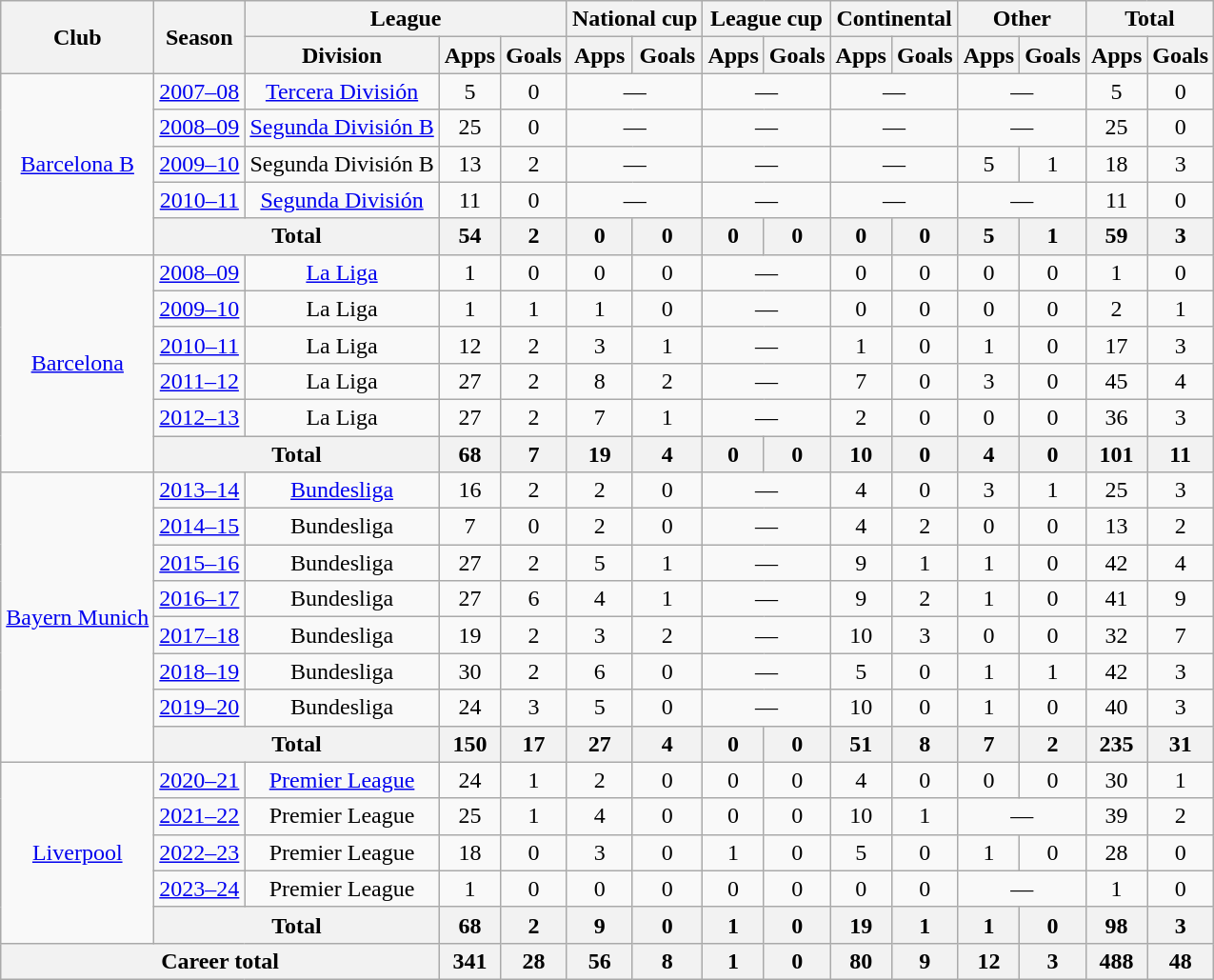<table class="wikitable" style="text-align: center">
<tr>
<th rowspan="2">Club</th>
<th rowspan="2">Season</th>
<th colspan="3">League</th>
<th colspan="2">National cup</th>
<th colspan="2">League cup</th>
<th colspan="2">Continental</th>
<th colspan="2">Other</th>
<th colspan="2">Total</th>
</tr>
<tr>
<th>Division</th>
<th>Apps</th>
<th>Goals</th>
<th>Apps</th>
<th>Goals</th>
<th>Apps</th>
<th>Goals</th>
<th>Apps</th>
<th>Goals</th>
<th>Apps</th>
<th>Goals</th>
<th>Apps</th>
<th>Goals</th>
</tr>
<tr>
<td rowspan="5"><a href='#'>Barcelona B</a></td>
<td><a href='#'>2007–08</a></td>
<td><a href='#'>Tercera División</a></td>
<td>5</td>
<td>0</td>
<td colspan="2">—</td>
<td colspan="2">—</td>
<td colspan="2">—</td>
<td colspan="2">—</td>
<td>5</td>
<td>0</td>
</tr>
<tr>
<td><a href='#'>2008–09</a></td>
<td><a href='#'>Segunda División B</a></td>
<td>25</td>
<td>0</td>
<td colspan="2">—</td>
<td colspan="2">—</td>
<td colspan="2">—</td>
<td colspan="2">—</td>
<td>25</td>
<td>0</td>
</tr>
<tr>
<td><a href='#'>2009–10</a></td>
<td>Segunda División B</td>
<td>13</td>
<td>2</td>
<td colspan="2">—</td>
<td colspan="2">—</td>
<td colspan="2">—</td>
<td>5</td>
<td>1</td>
<td>18</td>
<td>3</td>
</tr>
<tr>
<td><a href='#'>2010–11</a></td>
<td><a href='#'>Segunda División</a></td>
<td>11</td>
<td>0</td>
<td colspan="2">—</td>
<td colspan="2">—</td>
<td colspan="2">—</td>
<td colspan="2">—</td>
<td>11</td>
<td>0</td>
</tr>
<tr>
<th colspan="2">Total</th>
<th>54</th>
<th>2</th>
<th>0</th>
<th>0</th>
<th>0</th>
<th>0</th>
<th>0</th>
<th>0</th>
<th>5</th>
<th>1</th>
<th>59</th>
<th>3</th>
</tr>
<tr>
<td rowspan="6"><a href='#'>Barcelona</a></td>
<td><a href='#'>2008–09</a></td>
<td><a href='#'>La Liga</a></td>
<td>1</td>
<td>0</td>
<td>0</td>
<td>0</td>
<td colspan="2">—</td>
<td>0</td>
<td>0</td>
<td>0</td>
<td>0</td>
<td>1</td>
<td>0</td>
</tr>
<tr>
<td><a href='#'>2009–10</a></td>
<td>La Liga</td>
<td>1</td>
<td>1</td>
<td>1</td>
<td>0</td>
<td colspan="2">—</td>
<td>0</td>
<td>0</td>
<td>0</td>
<td>0</td>
<td>2</td>
<td>1</td>
</tr>
<tr>
<td><a href='#'>2010–11</a></td>
<td>La Liga</td>
<td>12</td>
<td>2</td>
<td>3</td>
<td>1</td>
<td colspan="2">—</td>
<td>1</td>
<td>0</td>
<td>1</td>
<td>0</td>
<td>17</td>
<td>3</td>
</tr>
<tr>
<td><a href='#'>2011–12</a></td>
<td>La Liga</td>
<td>27</td>
<td>2</td>
<td>8</td>
<td>2</td>
<td colspan="2">—</td>
<td>7</td>
<td>0</td>
<td>3</td>
<td>0</td>
<td>45</td>
<td>4</td>
</tr>
<tr>
<td><a href='#'>2012–13</a></td>
<td>La Liga</td>
<td>27</td>
<td>2</td>
<td>7</td>
<td>1</td>
<td colspan="2">—</td>
<td>2</td>
<td>0</td>
<td>0</td>
<td>0</td>
<td>36</td>
<td>3</td>
</tr>
<tr>
<th colspan="2">Total</th>
<th>68</th>
<th>7</th>
<th>19</th>
<th>4</th>
<th>0</th>
<th>0</th>
<th>10</th>
<th>0</th>
<th>4</th>
<th>0</th>
<th>101</th>
<th>11</th>
</tr>
<tr>
<td rowspan="8"><a href='#'>Bayern Munich</a></td>
<td><a href='#'>2013–14</a></td>
<td><a href='#'>Bundesliga</a></td>
<td>16</td>
<td>2</td>
<td>2</td>
<td>0</td>
<td colspan="2">—</td>
<td>4</td>
<td>0</td>
<td>3</td>
<td>1</td>
<td>25</td>
<td>3</td>
</tr>
<tr>
<td><a href='#'>2014–15</a></td>
<td>Bundesliga</td>
<td>7</td>
<td>0</td>
<td>2</td>
<td>0</td>
<td colspan="2">—</td>
<td>4</td>
<td>2</td>
<td>0</td>
<td>0</td>
<td>13</td>
<td>2</td>
</tr>
<tr>
<td><a href='#'>2015–16</a></td>
<td>Bundesliga</td>
<td>27</td>
<td>2</td>
<td>5</td>
<td>1</td>
<td colspan="2">—</td>
<td>9</td>
<td>1</td>
<td>1</td>
<td>0</td>
<td>42</td>
<td>4</td>
</tr>
<tr>
<td><a href='#'>2016–17</a></td>
<td>Bundesliga</td>
<td>27</td>
<td>6</td>
<td>4</td>
<td>1</td>
<td colspan="2">—</td>
<td>9</td>
<td>2</td>
<td>1</td>
<td>0</td>
<td>41</td>
<td>9</td>
</tr>
<tr>
<td><a href='#'>2017–18</a></td>
<td>Bundesliga</td>
<td>19</td>
<td>2</td>
<td>3</td>
<td>2</td>
<td colspan="2">—</td>
<td>10</td>
<td>3</td>
<td>0</td>
<td>0</td>
<td>32</td>
<td>7</td>
</tr>
<tr>
<td><a href='#'>2018–19</a></td>
<td>Bundesliga</td>
<td>30</td>
<td>2</td>
<td>6</td>
<td>0</td>
<td colspan="2">—</td>
<td>5</td>
<td>0</td>
<td>1</td>
<td>1</td>
<td>42</td>
<td>3</td>
</tr>
<tr>
<td><a href='#'>2019–20</a></td>
<td>Bundesliga</td>
<td>24</td>
<td>3</td>
<td>5</td>
<td>0</td>
<td colspan="2">—</td>
<td>10</td>
<td>0</td>
<td>1</td>
<td>0</td>
<td>40</td>
<td>3</td>
</tr>
<tr>
<th colspan="2">Total</th>
<th>150</th>
<th>17</th>
<th>27</th>
<th>4</th>
<th>0</th>
<th>0</th>
<th>51</th>
<th>8</th>
<th>7</th>
<th>2</th>
<th>235</th>
<th>31</th>
</tr>
<tr>
<td rowspan="5"><a href='#'>Liverpool</a></td>
<td><a href='#'>2020–21</a></td>
<td><a href='#'>Premier League</a></td>
<td>24</td>
<td>1</td>
<td>2</td>
<td>0</td>
<td>0</td>
<td>0</td>
<td>4</td>
<td>0</td>
<td>0</td>
<td>0</td>
<td>30</td>
<td>1</td>
</tr>
<tr>
<td><a href='#'>2021–22</a></td>
<td>Premier League</td>
<td>25</td>
<td>1</td>
<td>4</td>
<td>0</td>
<td>0</td>
<td>0</td>
<td>10</td>
<td>1</td>
<td colspan="2">—</td>
<td>39</td>
<td>2</td>
</tr>
<tr>
<td><a href='#'>2022–23</a></td>
<td>Premier League</td>
<td>18</td>
<td>0</td>
<td>3</td>
<td>0</td>
<td>1</td>
<td>0</td>
<td>5</td>
<td>0</td>
<td>1</td>
<td>0</td>
<td>28</td>
<td>0</td>
</tr>
<tr>
<td><a href='#'>2023–24</a></td>
<td>Premier League</td>
<td>1</td>
<td>0</td>
<td>0</td>
<td>0</td>
<td>0</td>
<td>0</td>
<td>0</td>
<td>0</td>
<td colspan="2">—</td>
<td>1</td>
<td>0</td>
</tr>
<tr>
<th colspan="2">Total</th>
<th>68</th>
<th>2</th>
<th>9</th>
<th>0</th>
<th>1</th>
<th>0</th>
<th>19</th>
<th>1</th>
<th>1</th>
<th>0</th>
<th>98</th>
<th>3</th>
</tr>
<tr>
<th colspan="3">Career total</th>
<th>341</th>
<th>28</th>
<th>56</th>
<th>8</th>
<th>1</th>
<th>0</th>
<th>80</th>
<th>9</th>
<th>12</th>
<th>3</th>
<th>488</th>
<th>48</th>
</tr>
</table>
